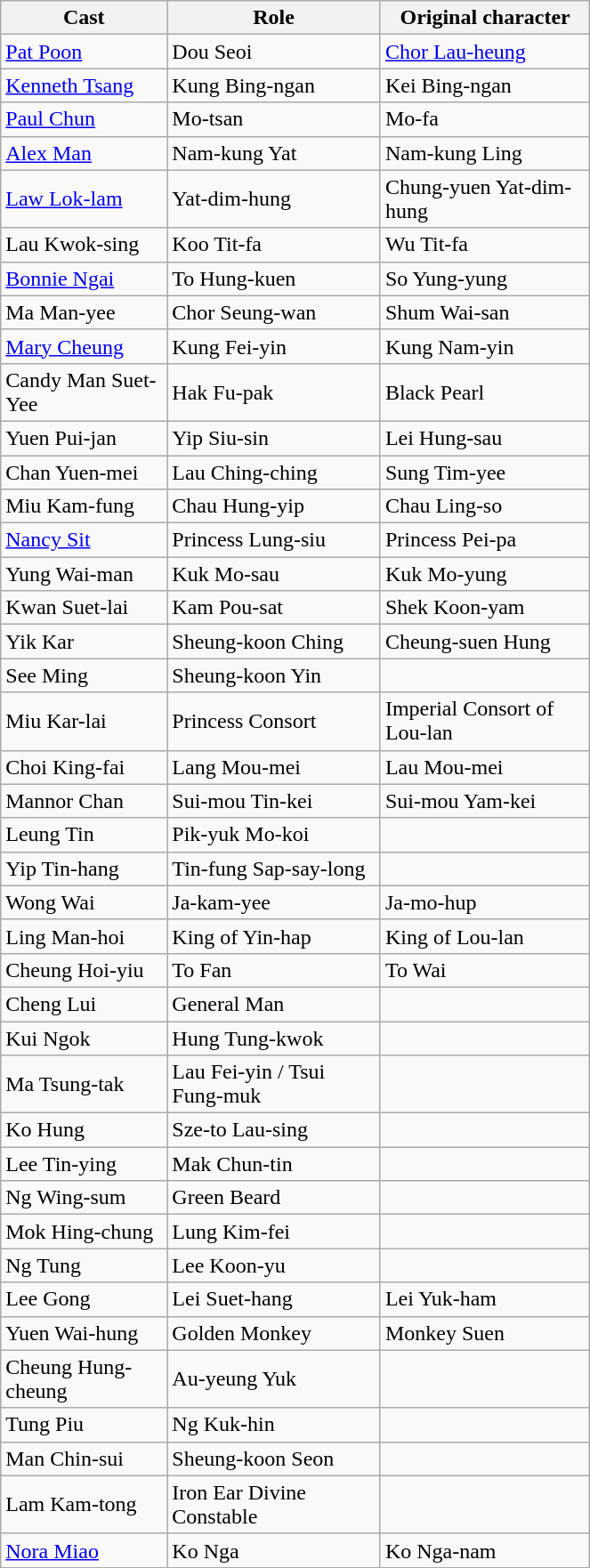<table class="wikitable" width=35%>
<tr>
<th>Cast</th>
<th>Role</th>
<th>Original character</th>
</tr>
<tr>
<td><a href='#'>Pat Poon</a></td>
<td>Dou Seoi</td>
<td><a href='#'>Chor Lau-heung</a></td>
</tr>
<tr>
<td><a href='#'>Kenneth Tsang</a></td>
<td>Kung Bing-ngan</td>
<td>Kei Bing-ngan</td>
</tr>
<tr>
<td><a href='#'>Paul Chun</a></td>
<td>Mo-tsan</td>
<td>Mo-fa</td>
</tr>
<tr>
<td><a href='#'>Alex Man</a></td>
<td>Nam-kung Yat</td>
<td>Nam-kung Ling</td>
</tr>
<tr>
<td><a href='#'>Law Lok-lam</a></td>
<td>Yat-dim-hung</td>
<td>Chung-yuen Yat-dim-hung</td>
</tr>
<tr>
<td>Lau Kwok-sing</td>
<td>Koo Tit-fa</td>
<td>Wu Tit-fa</td>
</tr>
<tr>
<td><a href='#'>Bonnie Ngai</a></td>
<td>To Hung-kuen</td>
<td>So Yung-yung</td>
</tr>
<tr>
<td>Ma Man-yee</td>
<td>Chor Seung-wan</td>
<td>Shum Wai-san</td>
</tr>
<tr>
<td><a href='#'>Mary Cheung</a></td>
<td>Kung Fei-yin</td>
<td>Kung Nam-yin</td>
</tr>
<tr>
<td>Candy Man Suet-Yee</td>
<td>Hak Fu-pak</td>
<td>Black Pearl</td>
</tr>
<tr>
<td>Yuen Pui-jan</td>
<td>Yip Siu-sin</td>
<td>Lei Hung-sau</td>
</tr>
<tr>
<td>Chan Yuen-mei</td>
<td>Lau Ching-ching</td>
<td>Sung Tim-yee</td>
</tr>
<tr>
<td>Miu Kam-fung</td>
<td>Chau Hung-yip</td>
<td>Chau Ling-so</td>
</tr>
<tr>
<td><a href='#'>Nancy Sit</a></td>
<td>Princess Lung-siu</td>
<td>Princess Pei-pa</td>
</tr>
<tr>
<td>Yung Wai-man</td>
<td>Kuk Mo-sau</td>
<td>Kuk Mo-yung</td>
</tr>
<tr>
<td>Kwan Suet-lai</td>
<td>Kam Pou-sat</td>
<td>Shek Koon-yam</td>
</tr>
<tr>
<td>Yik Kar</td>
<td>Sheung-koon Ching</td>
<td>Cheung-suen Hung</td>
</tr>
<tr>
<td>See Ming</td>
<td>Sheung-koon Yin</td>
<td></td>
</tr>
<tr>
<td>Miu Kar-lai</td>
<td>Princess Consort</td>
<td>Imperial Consort of Lou-lan</td>
</tr>
<tr>
<td>Choi King-fai</td>
<td>Lang Mou-mei</td>
<td>Lau Mou-mei</td>
</tr>
<tr>
<td>Mannor Chan</td>
<td>Sui-mou Tin-kei</td>
<td>Sui-mou Yam-kei</td>
</tr>
<tr>
<td>Leung Tin</td>
<td>Pik-yuk Mo-koi</td>
<td></td>
</tr>
<tr>
<td>Yip Tin-hang</td>
<td>Tin-fung Sap-say-long</td>
<td></td>
</tr>
<tr>
<td>Wong Wai</td>
<td>Ja-kam-yee</td>
<td>Ja-mo-hup</td>
</tr>
<tr>
<td>Ling Man-hoi</td>
<td>King of Yin-hap</td>
<td>King of Lou-lan</td>
</tr>
<tr>
<td>Cheung Hoi-yiu</td>
<td>To Fan</td>
<td>To Wai</td>
</tr>
<tr>
<td>Cheng Lui</td>
<td>General Man</td>
<td></td>
</tr>
<tr>
<td>Kui Ngok</td>
<td>Hung Tung-kwok</td>
<td></td>
</tr>
<tr>
<td>Ma Tsung-tak</td>
<td>Lau Fei-yin / Tsui Fung-muk</td>
<td></td>
</tr>
<tr>
<td>Ko Hung</td>
<td>Sze-to Lau-sing</td>
<td></td>
</tr>
<tr>
<td>Lee Tin-ying</td>
<td>Mak Chun-tin</td>
<td></td>
</tr>
<tr>
<td>Ng Wing-sum</td>
<td>Green Beard</td>
<td></td>
</tr>
<tr>
<td>Mok Hing-chung</td>
<td>Lung Kim-fei</td>
<td></td>
</tr>
<tr>
<td>Ng Tung</td>
<td>Lee Koon-yu</td>
<td></td>
</tr>
<tr>
<td>Lee Gong</td>
<td>Lei Suet-hang</td>
<td>Lei Yuk-ham</td>
</tr>
<tr>
<td>Yuen Wai-hung</td>
<td>Golden Monkey</td>
<td>Monkey Suen</td>
</tr>
<tr>
<td>Cheung Hung-cheung</td>
<td>Au-yeung Yuk</td>
<td></td>
</tr>
<tr>
<td>Tung Piu</td>
<td>Ng Kuk-hin</td>
<td></td>
</tr>
<tr>
<td>Man Chin-sui</td>
<td>Sheung-koon Seon</td>
<td></td>
</tr>
<tr>
<td>Lam Kam-tong</td>
<td>Iron Ear Divine Constable</td>
<td></td>
</tr>
<tr>
<td><a href='#'>Nora Miao</a></td>
<td>Ko Nga</td>
<td>Ko Nga-nam</td>
</tr>
</table>
